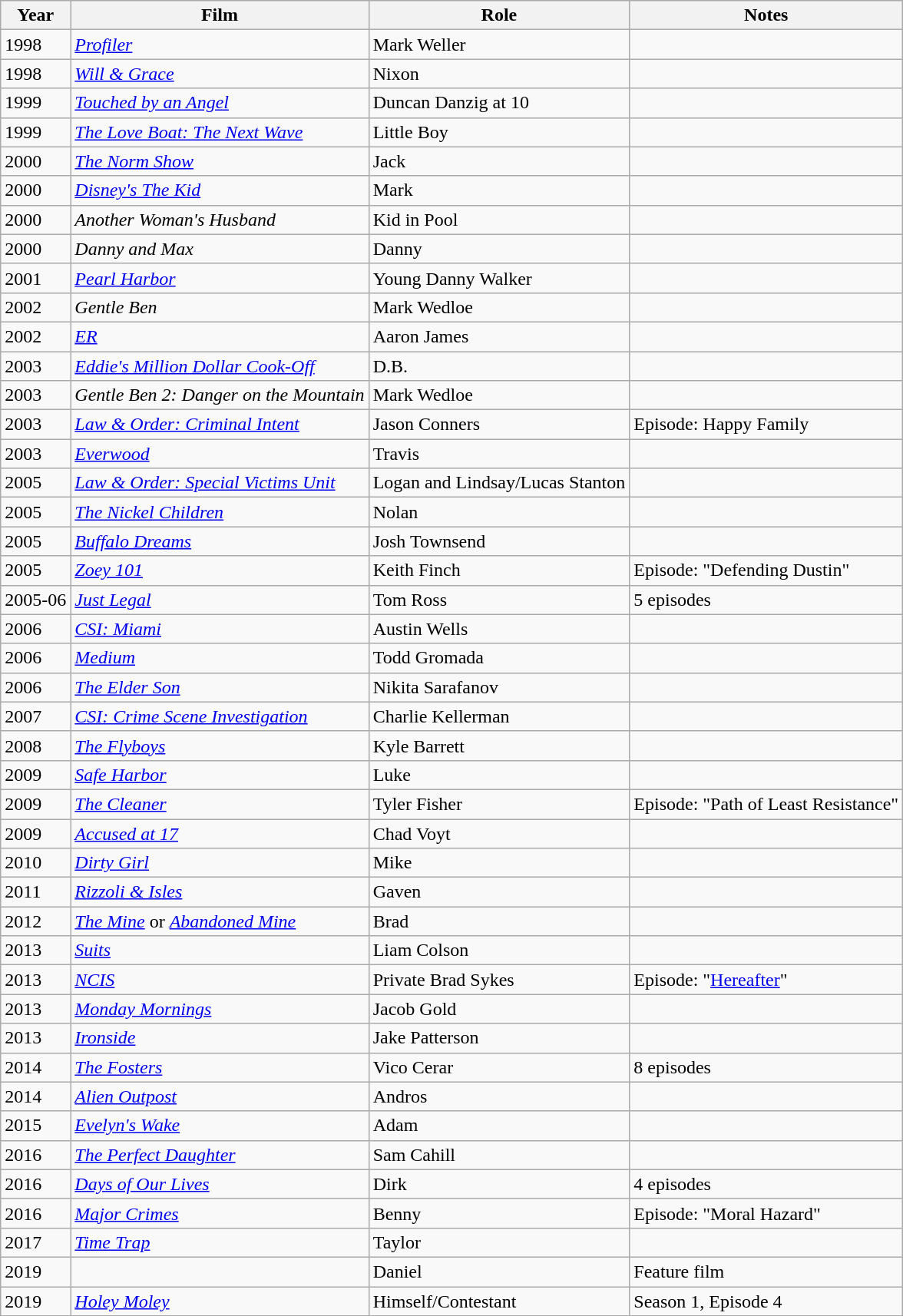<table class="wikitable sortable">
<tr>
<th>Year</th>
<th>Film</th>
<th>Role</th>
<th>Notes</th>
</tr>
<tr>
<td>1998</td>
<td><em><a href='#'>Profiler</a></em></td>
<td>Mark Weller</td>
<td></td>
</tr>
<tr>
<td>1998</td>
<td><em><a href='#'>Will & Grace</a></em></td>
<td>Nixon</td>
<td></td>
</tr>
<tr>
<td>1999</td>
<td><em><a href='#'>Touched by an Angel</a></em></td>
<td>Duncan Danzig at 10</td>
<td></td>
</tr>
<tr>
<td>1999</td>
<td><em><a href='#'>The Love Boat: The Next Wave</a></em></td>
<td>Little Boy</td>
<td></td>
</tr>
<tr>
<td>2000</td>
<td><em><a href='#'>The Norm Show</a></em></td>
<td>Jack</td>
<td></td>
</tr>
<tr>
<td>2000</td>
<td><em><a href='#'>Disney's The Kid</a></em></td>
<td>Mark</td>
<td></td>
</tr>
<tr>
<td>2000</td>
<td><em>Another Woman's Husband</em></td>
<td>Kid in Pool</td>
<td></td>
</tr>
<tr>
<td>2000</td>
<td><em>Danny and Max</em></td>
<td>Danny</td>
<td></td>
</tr>
<tr>
<td>2001</td>
<td><em><a href='#'>Pearl Harbor</a></em></td>
<td>Young Danny Walker</td>
<td></td>
</tr>
<tr>
<td>2002</td>
<td><em>Gentle Ben</em></td>
<td>Mark Wedloe</td>
<td></td>
</tr>
<tr>
<td>2002</td>
<td><em><a href='#'>ER</a></em></td>
<td>Aaron James</td>
<td></td>
</tr>
<tr>
<td>2003</td>
<td><em><a href='#'>Eddie's Million Dollar Cook-Off</a></em></td>
<td>D.B.</td>
<td></td>
</tr>
<tr>
<td>2003</td>
<td><em>Gentle Ben 2: Danger on the Mountain</em></td>
<td>Mark Wedloe</td>
<td></td>
</tr>
<tr>
<td>2003</td>
<td><em><a href='#'>Law & Order: Criminal Intent</a></em></td>
<td>Jason Conners</td>
<td>Episode: Happy Family</td>
</tr>
<tr>
<td>2003</td>
<td><em><a href='#'>Everwood</a></em></td>
<td>Travis</td>
<td></td>
</tr>
<tr>
<td>2005</td>
<td><em><a href='#'>Law & Order: Special Victims Unit</a></em></td>
<td>Logan and Lindsay/Lucas Stanton</td>
<td></td>
</tr>
<tr>
<td>2005</td>
<td><em><a href='#'>The Nickel Children</a></em></td>
<td>Nolan</td>
<td></td>
</tr>
<tr>
<td>2005</td>
<td><em><a href='#'>Buffalo Dreams</a></em></td>
<td>Josh Townsend</td>
<td></td>
</tr>
<tr>
<td>2005</td>
<td><em><a href='#'>Zoey 101</a></em></td>
<td>Keith Finch</td>
<td>Episode: "Defending Dustin"</td>
</tr>
<tr>
<td>2005-06</td>
<td><em><a href='#'>Just Legal</a></em></td>
<td>Tom Ross</td>
<td>5 episodes</td>
</tr>
<tr>
<td>2006</td>
<td><em><a href='#'>CSI: Miami</a></em></td>
<td>Austin Wells</td>
<td></td>
</tr>
<tr>
<td>2006</td>
<td><em><a href='#'>Medium</a></em></td>
<td>Todd Gromada</td>
<td></td>
</tr>
<tr>
<td>2006</td>
<td><em><a href='#'>The Elder Son</a></em></td>
<td>Nikita Sarafanov</td>
<td></td>
</tr>
<tr>
<td>2007</td>
<td><em><a href='#'>CSI: Crime Scene Investigation</a></em></td>
<td>Charlie Kellerman</td>
<td></td>
</tr>
<tr>
<td>2008</td>
<td><em><a href='#'>The Flyboys</a></em></td>
<td>Kyle Barrett</td>
<td></td>
</tr>
<tr>
<td>2009</td>
<td><em><a href='#'>Safe Harbor</a></em></td>
<td>Luke</td>
<td></td>
</tr>
<tr>
<td>2009</td>
<td><em><a href='#'>The Cleaner</a></em></td>
<td>Tyler Fisher</td>
<td>Episode: "Path of Least Resistance"</td>
</tr>
<tr>
<td>2009</td>
<td><em><a href='#'>Accused at 17</a></em></td>
<td>Chad Voyt</td>
<td></td>
</tr>
<tr>
<td>2010</td>
<td><em><a href='#'>Dirty Girl</a></em></td>
<td>Mike</td>
<td></td>
</tr>
<tr>
<td>2011</td>
<td><em><a href='#'>Rizzoli & Isles</a></em></td>
<td>Gaven</td>
<td></td>
</tr>
<tr>
<td>2012</td>
<td><em><a href='#'>The Mine</a></em> or <em><a href='#'>Abandoned Mine</a></em></td>
<td>Brad</td>
<td></td>
</tr>
<tr>
<td>2013</td>
<td><em><a href='#'>Suits</a></em></td>
<td>Liam Colson</td>
<td></td>
</tr>
<tr>
<td>2013</td>
<td><em><a href='#'>NCIS</a></em></td>
<td>Private Brad Sykes</td>
<td>Episode: "<a href='#'>Hereafter</a>"</td>
</tr>
<tr>
<td>2013</td>
<td><em><a href='#'>Monday Mornings</a></em></td>
<td>Jacob Gold</td>
<td></td>
</tr>
<tr>
<td>2013</td>
<td><em><a href='#'>Ironside</a></em></td>
<td>Jake Patterson</td>
<td></td>
</tr>
<tr>
<td>2014</td>
<td><em><a href='#'>The Fosters</a></em></td>
<td>Vico Cerar</td>
<td>8 episodes</td>
</tr>
<tr>
<td>2014</td>
<td><em><a href='#'>Alien Outpost</a></em></td>
<td>Andros</td>
<td></td>
</tr>
<tr>
<td>2015</td>
<td><em><a href='#'>Evelyn's Wake</a></em></td>
<td>Adam</td>
<td></td>
</tr>
<tr>
<td>2016</td>
<td><em><a href='#'>The Perfect Daughter</a></em></td>
<td>Sam Cahill</td>
<td></td>
</tr>
<tr>
<td>2016</td>
<td><em><a href='#'>Days of Our Lives</a></em></td>
<td>Dirk</td>
<td>4 episodes</td>
</tr>
<tr>
<td>2016</td>
<td><a href='#'><em>Major Crimes</em></a></td>
<td>Benny</td>
<td>Episode: "Moral Hazard"</td>
</tr>
<tr>
<td>2017</td>
<td><em><a href='#'>Time Trap</a></em></td>
<td>Taylor</td>
<td></td>
</tr>
<tr>
<td>2019</td>
<td></td>
<td>Daniel</td>
<td>Feature film</td>
</tr>
<tr>
<td>2019</td>
<td><em><a href='#'>Holey Moley</a></em></td>
<td>Himself/Contestant</td>
<td>Season 1, Episode 4</td>
</tr>
</table>
